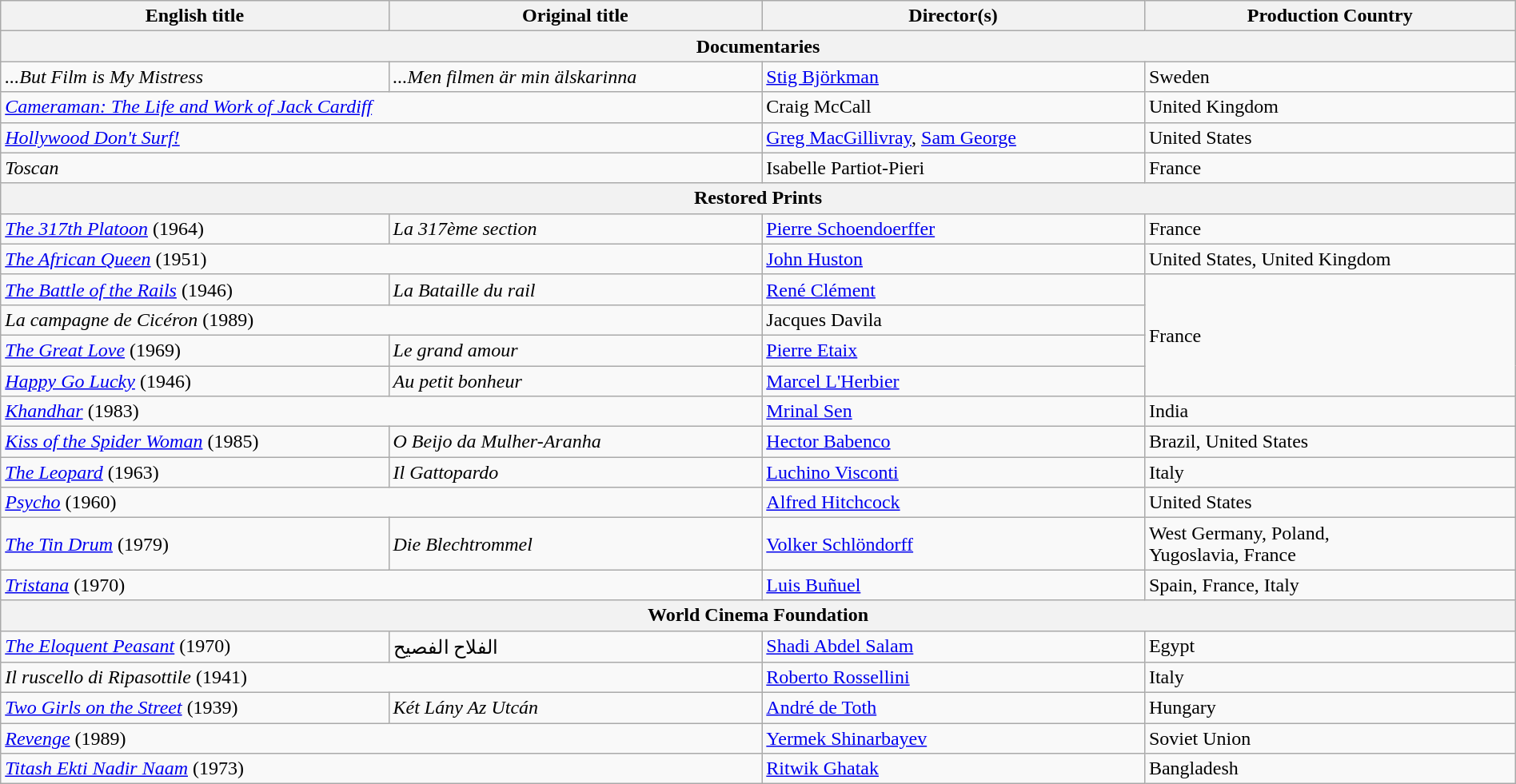<table class="wikitable" style="width:100%" cellpadding="5">
<tr>
<th scope="col">English title</th>
<th scope="col">Original title</th>
<th scope="col">Director(s)</th>
<th scope="col">Production Country</th>
</tr>
<tr>
<th colspan="4">Documentaries</th>
</tr>
<tr>
<td><em>...But Film is My Mistress</em></td>
<td><em>...Men filmen är min älskarinna</em></td>
<td><a href='#'>Stig Björkman</a></td>
<td>Sweden</td>
</tr>
<tr>
<td colspan=2><em><a href='#'>Cameraman: The Life and Work of Jack Cardiff</a></em></td>
<td>Craig McCall</td>
<td>United Kingdom</td>
</tr>
<tr>
<td colspan=2><em><a href='#'>Hollywood Don't Surf!</a></em></td>
<td><a href='#'>Greg MacGillivray</a>, <a href='#'>Sam George</a></td>
<td>United States</td>
</tr>
<tr>
<td colspan=2><em>Toscan</em></td>
<td>Isabelle Partiot-Pieri</td>
<td>France</td>
</tr>
<tr>
<th colspan="4">Restored Prints</th>
</tr>
<tr>
<td><em><a href='#'>The 317th Platoon</a></em> (1964)</td>
<td><em>La 317ème section</em></td>
<td><a href='#'>Pierre Schoendoerffer</a></td>
<td>France</td>
</tr>
<tr>
<td colspan=2><em><a href='#'>The African Queen</a></em> (1951)</td>
<td><a href='#'>John Huston</a></td>
<td>United States, United Kingdom</td>
</tr>
<tr>
<td><em><a href='#'>The Battle of the Rails</a></em> (1946)</td>
<td><em>La Bataille du rail</em></td>
<td><a href='#'>René Clément</a></td>
<td rowspan="4">France</td>
</tr>
<tr>
<td colspan=2><em>La campagne de Cicéron</em> (1989)</td>
<td>Jacques Davila</td>
</tr>
<tr>
<td><em><a href='#'>The Great Love</a></em> (1969)</td>
<td><em>Le grand amour</em></td>
<td><a href='#'>Pierre Etaix</a></td>
</tr>
<tr>
<td><em><a href='#'>Happy Go Lucky</a></em> (1946)</td>
<td><em>Au petit bonheur</em></td>
<td><a href='#'>Marcel L'Herbier</a></td>
</tr>
<tr>
<td colspan=2><em><a href='#'>Khandhar</a></em> (1983)</td>
<td><a href='#'>Mrinal Sen</a></td>
<td>India</td>
</tr>
<tr>
<td><em><a href='#'>Kiss of the Spider Woman</a></em> (1985)</td>
<td><em>O Beijo da Mulher-Aranha</em></td>
<td><a href='#'>Hector Babenco</a></td>
<td>Brazil, United States</td>
</tr>
<tr>
<td><em><a href='#'>The Leopard</a></em> (1963)</td>
<td><em>Il Gattopardo</em></td>
<td><a href='#'>Luchino Visconti</a></td>
<td>Italy</td>
</tr>
<tr>
<td colspan=2><em><a href='#'>Psycho</a></em> (1960)</td>
<td><a href='#'>Alfred Hitchcock</a></td>
<td>United States</td>
</tr>
<tr>
<td><em><a href='#'>The Tin Drum</a></em> (1979)</td>
<td><em>Die Blechtrommel</em></td>
<td><a href='#'>Volker Schlöndorff</a></td>
<td>West Germany, Poland,<br>Yugoslavia, France</td>
</tr>
<tr>
<td colspan=2><em><a href='#'>Tristana</a></em> (1970)</td>
<td><a href='#'>Luis Buñuel</a></td>
<td>Spain, France, Italy</td>
</tr>
<tr>
<th colspan="4">World Cinema Foundation</th>
</tr>
<tr>
<td><em><a href='#'>The Eloquent Peasant</a></em>  (1970)</td>
<td>الفلاح الفصيح</td>
<td><a href='#'>Shadi Abdel Salam</a></td>
<td>Egypt</td>
</tr>
<tr>
<td colspan=2><em>Il ruscello di Ripasottile</em> (1941)</td>
<td><a href='#'>Roberto Rossellini</a></td>
<td>Italy</td>
</tr>
<tr>
<td><em><a href='#'>Two Girls on the Street</a></em> (1939)</td>
<td><em>Két Lány Az Utcán</em></td>
<td><a href='#'>André de Toth</a></td>
<td>Hungary</td>
</tr>
<tr>
<td colspan=2><em><a href='#'>Revenge</a></em> (1989)</td>
<td><a href='#'>Yermek Shinarbayev</a></td>
<td>Soviet Union</td>
</tr>
<tr>
<td colspan=2><em><a href='#'>Titash Ekti Nadir Naam</a></em> (1973)</td>
<td><a href='#'>Ritwik Ghatak</a></td>
<td>Bangladesh</td>
</tr>
</table>
